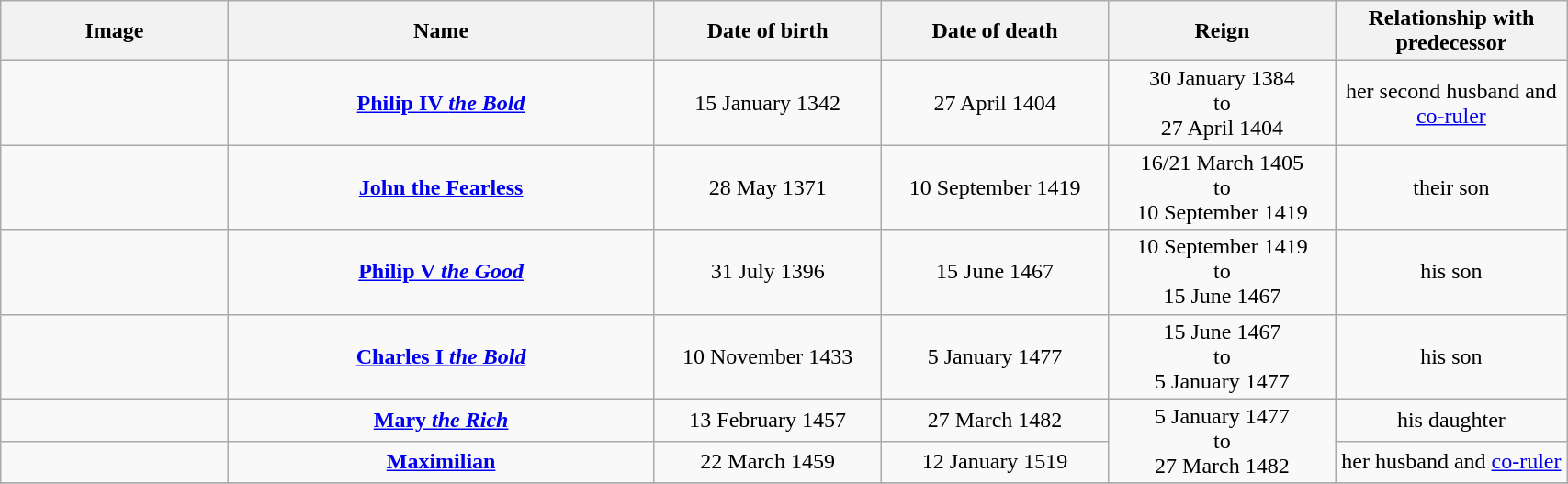<table width=90% class="wikitable">
<tr>
<th width=8%>Image</th>
<th width=15%>Name</th>
<th width=8%>Date of birth</th>
<th width=8%>Date of death</th>
<th width=8%>Reign</th>
<th width=8%>Relationship with predecessor</th>
</tr>
<tr>
<td align="center"></td>
<td align="center"><strong><a href='#'>Philip IV <em>the Bold</em></a></strong></td>
<td align="center">15 January 1342</td>
<td align="center">27 April 1404</td>
<td align="center">30 January 1384<br>to<br>27 April 1404</td>
<td align="center">her second husband and <a href='#'>co-ruler</a></td>
</tr>
<tr>
<td></td>
<td align="center"><strong><a href='#'>John the Fearless</a></strong></td>
<td align="center">28 May 1371</td>
<td align="center">10 September 1419</td>
<td align="center">16/21 March 1405<br>to<br>10 September 1419</td>
<td align="center">their son</td>
</tr>
<tr>
<td></td>
<td align="center"><strong><a href='#'>Philip V <em>the Good</em></a></strong></td>
<td align="center">31 July 1396</td>
<td align="center">15 June 1467</td>
<td align="center">10 September 1419<br>to<br>15 June 1467</td>
<td align="center">his son</td>
</tr>
<tr>
<td></td>
<td align="center"><strong><a href='#'>Charles I <em>the Bold</em></a></strong></td>
<td align="center">10 November 1433</td>
<td align="center">5 January 1477</td>
<td align="center">15 June 1467<br>to<br>5 January 1477</td>
<td align="center">his son</td>
</tr>
<tr>
<td></td>
<td align="center"><strong><a href='#'>Mary <em>the Rich</em></a></strong></td>
<td align="center">13 February 1457</td>
<td align="center">27 March 1482</td>
<td align="center" rowspan="2">5 January 1477<br>to<br>27 March 1482</td>
<td align="center">his daughter</td>
</tr>
<tr>
<td></td>
<td align="center"><strong><a href='#'>Maximilian</a></strong></td>
<td align="center">22 March 1459</td>
<td align="center">12 January 1519</td>
<td align="center">her husband and <a href='#'>co-ruler</a></td>
</tr>
<tr>
</tr>
</table>
